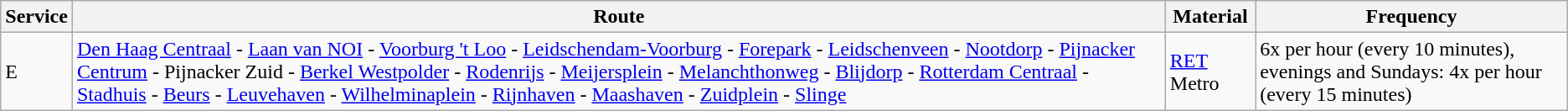<table class="wikitable vatop">
<tr>
<th>Service</th>
<th>Route</th>
<th>Material</th>
<th>Frequency</th>
</tr>
<tr>
<td>E</td>
<td><a href='#'>Den Haag Centraal</a> - <a href='#'>Laan van NOI</a> - <a href='#'>Voorburg 't Loo</a> - <a href='#'>Leidschendam-Voorburg</a> - <a href='#'>Forepark</a> - <a href='#'>Leidschenveen</a> - <a href='#'>Nootdorp</a> - <a href='#'>Pijnacker Centrum</a> - Pijnacker Zuid - <a href='#'>Berkel Westpolder</a> - <a href='#'>Rodenrijs</a> - <a href='#'>Meijersplein</a> - <a href='#'>Melanchthonweg</a> - <a href='#'>Blijdorp</a> - <a href='#'>Rotterdam Centraal</a> - <a href='#'>Stadhuis</a> - <a href='#'>Beurs</a> - <a href='#'>Leuvehaven</a> - <a href='#'>Wilhelminaplein</a> - <a href='#'>Rijnhaven</a> - <a href='#'>Maashaven</a> - <a href='#'>Zuidplein</a> - <a href='#'>Slinge</a></td>
<td><a href='#'>RET</a> Metro</td>
<td>6x per hour (every 10 minutes), evenings and Sundays: 4x per hour (every 15 minutes)</td>
</tr>
</table>
